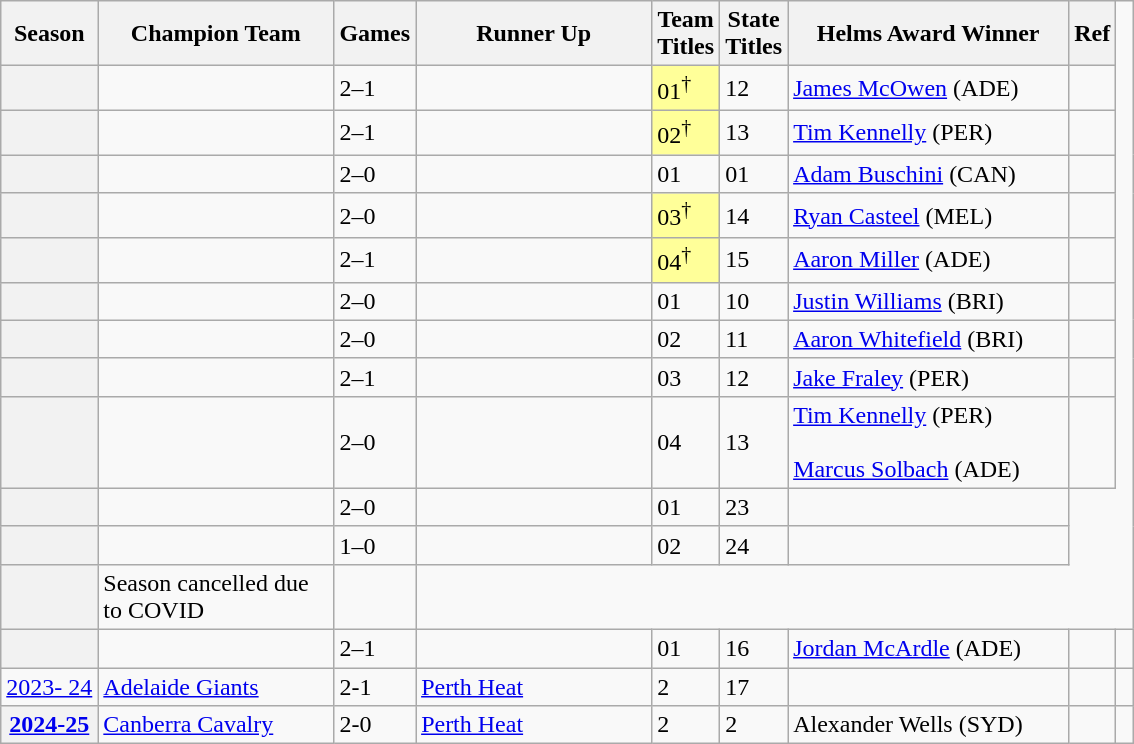<table class="wikitable sortable plainrowheaders">
<tr>
<th scope="col">Season</th>
<th scope="col" width=150>Champion Team</th>
<th scope="col">Games</th>
<th scope="col" width=150>Runner Up</th>
<th scope="col">Team<br>Titles</th>
<th scope="col">State<br>Titles</th>
<th scope="col" width=180>Helms Award Winner</th>
<th scope="col" class="unsortable">Ref</th>
</tr>
<tr>
<th scope="row"></th>
<td> </td>
<td>2–1</td>
<td> </td>
<td style="background-color:#FFFF99;"><span>0</span>1<sup>†</sup></td>
<td>12</td>
<td> <a href='#'>James McOwen</a> (ADE)</td>
<td></td>
</tr>
<tr>
<th scope="row"></th>
<td> </td>
<td>2–1</td>
<td> </td>
<td style="background-color:#FFFF99;"><span>0</span>2<sup>†</sup></td>
<td>13</td>
<td> <a href='#'>Tim Kennelly</a> (PER)</td>
<td></td>
</tr>
<tr>
<th scope="row"></th>
<td> </td>
<td>2–0</td>
<td> </td>
<td><span>0</span>1</td>
<td><span>0</span>1</td>
<td> <a href='#'>Adam Buschini</a> (CAN)</td>
<td></td>
</tr>
<tr>
<th scope="row"></th>
<td> </td>
<td>2–0</td>
<td> </td>
<td style="background-color:#FFFF99;"><span>0</span>3<sup>†</sup></td>
<td>14</td>
<td> <a href='#'>Ryan Casteel</a> (MEL)</td>
<td></td>
</tr>
<tr>
<th scope="row"></th>
<td> </td>
<td>2–1</td>
<td> </td>
<td style="background-color:#FFFF99;"><span>0</span>4<sup>†</sup></td>
<td>15</td>
<td> <a href='#'>Aaron Miller</a> (ADE)</td>
<td> </td>
</tr>
<tr>
<th scope="row"></th>
<td> </td>
<td>2–0</td>
<td> </td>
<td><span>0</span>1</td>
<td>10</td>
<td> <a href='#'>Justin Williams</a> (BRI)</td>
<td></td>
</tr>
<tr>
<th scope="row"></th>
<td> </td>
<td>2–0</td>
<td> </td>
<td><span>0</span>2</td>
<td>11</td>
<td> <a href='#'>Aaron Whitefield</a> (BRI)</td>
<td></td>
</tr>
<tr>
<th scope="row"></th>
<td> </td>
<td>2–1</td>
<td> </td>
<td><span>0</span>3</td>
<td>12</td>
<td> <a href='#'>Jake Fraley</a> (PER)</td>
<td></td>
</tr>
<tr>
<th scope="row"></th>
<td> </td>
<td>2–0</td>
<td> </td>
<td><span>0</span>4</td>
<td>13</td>
<td> <a href='#'>Tim Kennelly</a> (PER)<br><br> <a href='#'>Marcus Solbach</a> (ADE)</td>
<td> </td>
</tr>
<tr>
<th scope="row"></th>
<td> </td>
<td>2–0</td>
<td> </td>
<td><span>0</span>1</td>
<td>23</td>
<td> </td>
</tr>
<tr>
<th scope="row"></th>
<td> </td>
<td>1–0</td>
<td> </td>
<td><span>0</span>2</td>
<td>24</td>
<td> </td>
</tr>
<tr>
<th scope="row"></th>
<td>Season cancelled due to COVID</td>
<td> </td>
</tr>
<tr>
<th scope="row"></th>
<td> </td>
<td>2–1</td>
<td> </td>
<td><span>0</span>1</td>
<td>16</td>
<td> <a href='#'>Jordan McArdle</a> (ADE)<br></td>
<td> </td>
<td> </td>
</tr>
<tr>
<td><a href='#'>2023- 24</a></td>
<td><a href='#'>Adelaide Giants</a></td>
<td>2-1</td>
<td><a href='#'>Perth Heat</a></td>
<td>2</td>
<td>17</td>
<td></td>
<td></td>
<td></td>
</tr>
<tr>
<th><a href='#'>2024-25</a></th>
<td><a href='#'>Canberra Cavalry</a></td>
<td>2-0</td>
<td><a href='#'>Perth Heat</a></td>
<td>2</td>
<td>2</td>
<td>Alexander Wells (SYD)</td>
<td></td>
<td></td>
</tr>
</table>
